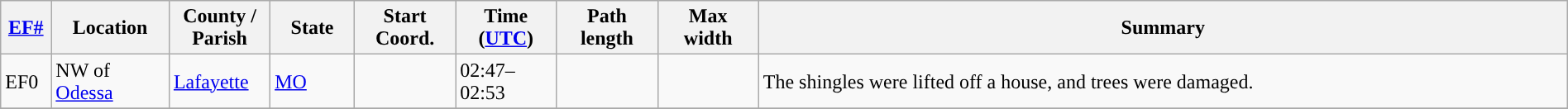<table class="wikitable sortable" style="width:100%;">
<tr>
<th scope="col"  style="width:3%; text-align:center;"><a href='#'>EF#</a></th>
<th scope="col"  style="width:7%; text-align:center;" class="unsortable">Location</th>
<th scope="col"  style="width:6%; text-align:center;" class="unsortable">County / Parish</th>
<th scope="col"  style="width:5%; text-align:center;">State</th>
<th scope="col"  style="width:6%; text-align:center;">Start Coord.</th>
<th scope="col"  style="width:6%; text-align:center;">Time (<a href='#'>UTC</a>)</th>
<th scope="col"  style="width:6%; text-align:center;">Path length</th>
<th scope="col"  style="width:6%; text-align:center;">Max width</th>
<th scope="col" class="unsortable" style="width:48%; text-align:center;">Summary</th>
</tr>
<tr>
<td>EF0</td>
<td>NW of <a href='#'>Odessa</a></td>
<td><a href='#'>Lafayette</a></td>
<td><a href='#'>MO</a></td>
<td></td>
<td>02:47–02:53</td>
<td></td>
<td></td>
<td>The shingles were lifted off a house, and trees were damaged.</td>
</tr>
<tr>
</tr>
</table>
